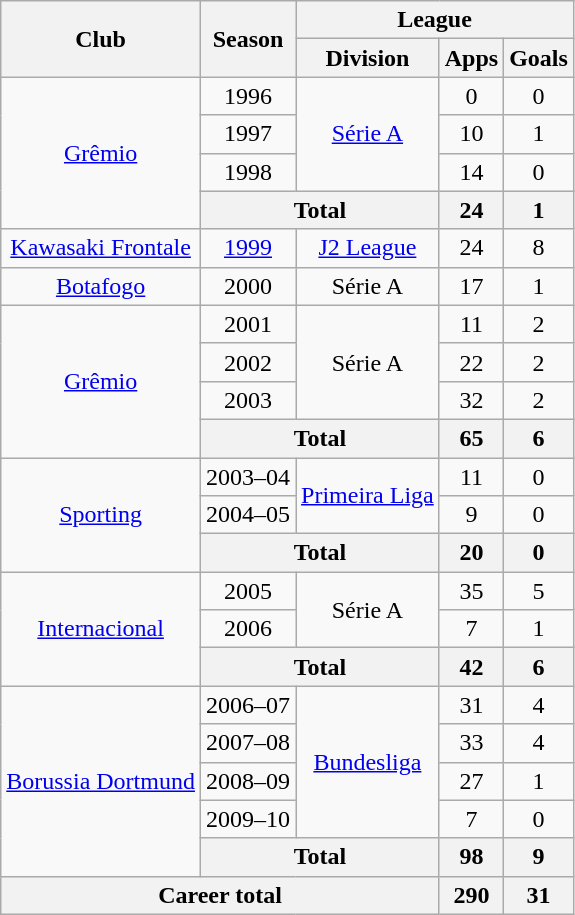<table class="wikitable" style="text-align:center">
<tr>
<th rowspan="2">Club</th>
<th rowspan="2">Season</th>
<th colspan="3">League</th>
</tr>
<tr>
<th>Division</th>
<th>Apps</th>
<th>Goals</th>
</tr>
<tr>
<td rowspan="4"><a href='#'>Grêmio</a></td>
<td>1996</td>
<td rowspan="3"><a href='#'>Série A</a></td>
<td>0</td>
<td>0</td>
</tr>
<tr>
<td>1997</td>
<td>10</td>
<td>1</td>
</tr>
<tr>
<td>1998</td>
<td>14</td>
<td>0</td>
</tr>
<tr>
<th colspan="2">Total</th>
<th>24</th>
<th>1</th>
</tr>
<tr>
<td><a href='#'>Kawasaki Frontale</a></td>
<td><a href='#'>1999</a></td>
<td><a href='#'>J2 League</a></td>
<td>24</td>
<td>8</td>
</tr>
<tr>
<td><a href='#'>Botafogo</a></td>
<td>2000</td>
<td>Série A</td>
<td>17</td>
<td>1</td>
</tr>
<tr>
<td rowspan="4"><a href='#'>Grêmio</a></td>
<td>2001</td>
<td rowspan="3">Série A</td>
<td>11</td>
<td>2</td>
</tr>
<tr>
<td>2002</td>
<td>22</td>
<td>2</td>
</tr>
<tr>
<td>2003</td>
<td>32</td>
<td>2</td>
</tr>
<tr>
<th colspan="2">Total</th>
<th>65</th>
<th>6</th>
</tr>
<tr>
<td rowspan="3"><a href='#'>Sporting</a></td>
<td>2003–04</td>
<td rowspan="2"><a href='#'>Primeira Liga</a></td>
<td>11</td>
<td>0</td>
</tr>
<tr>
<td>2004–05</td>
<td>9</td>
<td>0</td>
</tr>
<tr>
<th colspan="2">Total</th>
<th>20</th>
<th>0</th>
</tr>
<tr>
<td rowspan="3"><a href='#'>Internacional</a></td>
<td>2005</td>
<td rowspan="2">Série A</td>
<td>35</td>
<td>5</td>
</tr>
<tr>
<td>2006</td>
<td>7</td>
<td>1</td>
</tr>
<tr>
<th colspan="2">Total</th>
<th>42</th>
<th>6</th>
</tr>
<tr>
<td rowspan="5"><a href='#'>Borussia Dortmund</a></td>
<td>2006–07</td>
<td rowspan="4"><a href='#'>Bundesliga</a></td>
<td>31</td>
<td>4</td>
</tr>
<tr>
<td>2007–08</td>
<td>33</td>
<td>4</td>
</tr>
<tr>
<td>2008–09</td>
<td>27</td>
<td>1</td>
</tr>
<tr>
<td>2009–10</td>
<td>7</td>
<td>0</td>
</tr>
<tr>
<th colspan="2">Total</th>
<th>98</th>
<th>9</th>
</tr>
<tr>
<th colspan="3">Career total</th>
<th>290</th>
<th>31</th>
</tr>
</table>
